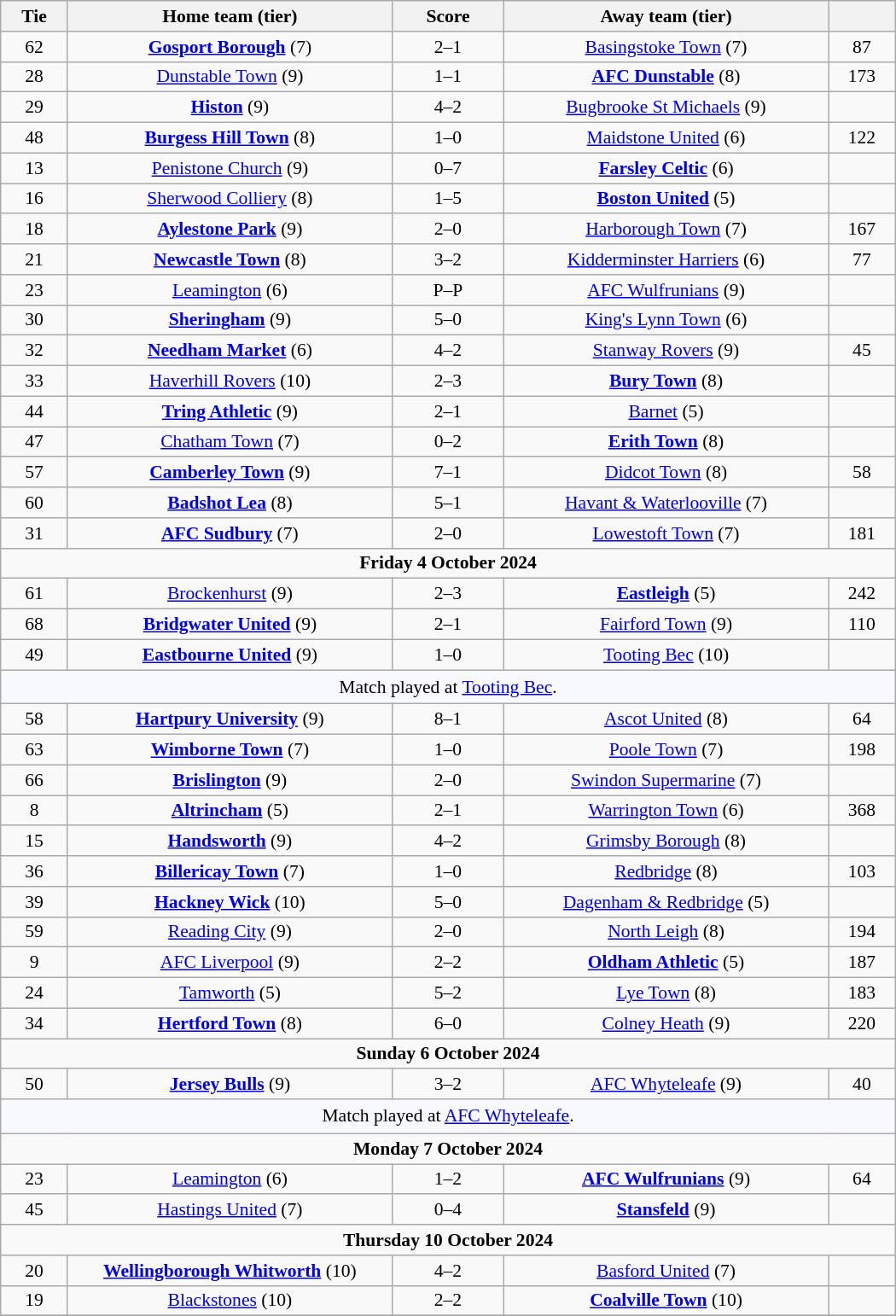<table class="wikitable" style="width:700px;text-align:center;font-size:90%">
<tr>
<th scope="col" style="width: 7.50%">Tie</th>
<th scope="col" style="width:36.25%">Home team (tier)</th>
<th scope="col" style="width:12.50%">Score</th>
<th scope="col" style="width:36.25%">Away team (tier)</th>
<th scope="col" style="width: 7.50%"></th>
</tr>
<tr>
<td>62</td>
<td><strong><a href='#'>Gosport Borough</a></strong> (7)</td>
<td>2–1</td>
<td><a href='#'>Basingstoke Town</a> (7)</td>
<td>87</td>
</tr>
<tr>
<td>28</td>
<td><a href='#'>Dunstable Town</a> (9)</td>
<td>1–1 </td>
<td><strong><a href='#'>AFC Dunstable</a></strong> (8)</td>
<td>173</td>
</tr>
<tr>
<td>29</td>
<td><strong><a href='#'>Histon</a></strong> (9)</td>
<td>4–2</td>
<td><a href='#'>Bugbrooke St Michaels</a> (9)</td>
<td></td>
</tr>
<tr>
<td>48</td>
<td><strong><a href='#'>Burgess Hill Town</a></strong> (8)</td>
<td>1–0</td>
<td><a href='#'>Maidstone United</a> (6)</td>
<td>122</td>
</tr>
<tr>
<td>13</td>
<td><a href='#'>Penistone Church</a> (9)</td>
<td>0–7</td>
<td><strong><a href='#'>Farsley Celtic</a></strong> (6)</td>
<td></td>
</tr>
<tr>
<td>16</td>
<td><a href='#'>Sherwood Colliery</a> (8)</td>
<td>1–5</td>
<td><strong><a href='#'>Boston United</a></strong> (5)</td>
<td></td>
</tr>
<tr>
<td>18</td>
<td><strong><a href='#'>Aylestone Park</a></strong> (9)</td>
<td>2–0</td>
<td><a href='#'>Harborough Town</a> (7)</td>
<td>167</td>
</tr>
<tr>
<td>21</td>
<td><strong><a href='#'>Newcastle Town</a></strong> (8)</td>
<td>3–2</td>
<td><a href='#'>Kidderminster Harriers</a> (6)</td>
<td>77</td>
</tr>
<tr>
<td>23</td>
<td><a href='#'>Leamington</a> (6)</td>
<td>P–P</td>
<td><a href='#'>AFC Wulfrunians</a> (9)</td>
<td></td>
</tr>
<tr>
<td>30</td>
<td><strong><a href='#'>Sheringham</a></strong> (9)</td>
<td>5–0</td>
<td><a href='#'>King's Lynn Town</a> (6)</td>
<td></td>
</tr>
<tr>
<td>32</td>
<td><strong><a href='#'>Needham Market</a></strong> (6)</td>
<td>4–2</td>
<td><a href='#'>Stanway Rovers</a> (9)</td>
<td>45</td>
</tr>
<tr>
<td>33</td>
<td><a href='#'>Haverhill Rovers</a> (10)</td>
<td>2–3</td>
<td><strong><a href='#'>Bury Town</a></strong> (8)</td>
<td></td>
</tr>
<tr>
<td>44</td>
<td><strong><a href='#'>Tring Athletic</a></strong> (9)</td>
<td>2–1</td>
<td><a href='#'>Barnet</a> (5)</td>
<td></td>
</tr>
<tr>
<td>47</td>
<td><a href='#'>Chatham Town</a> (7)</td>
<td>0–2</td>
<td><strong><a href='#'>Erith Town</a></strong> (8)</td>
<td></td>
</tr>
<tr>
<td>57</td>
<td><strong><a href='#'>Camberley Town</a></strong> (9)</td>
<td>7–1</td>
<td><a href='#'>Didcot Town</a> (8)</td>
<td>58</td>
</tr>
<tr>
<td>60</td>
<td><strong><a href='#'>Badshot Lea</a></strong> (8)</td>
<td>5–1</td>
<td><a href='#'>Havant & Waterlooville</a> (7)</td>
<td></td>
</tr>
<tr>
<td>31</td>
<td><strong><a href='#'>AFC Sudbury</a></strong> (7)</td>
<td>2–0</td>
<td><a href='#'>Lowestoft Town</a> (7)</td>
<td>181</td>
</tr>
<tr>
<td colspan="5"><strong>Friday 4 October 2024</strong></td>
</tr>
<tr>
<td>61</td>
<td><a href='#'>Brockenhurst</a> (9)</td>
<td>2–3</td>
<td><strong><a href='#'>Eastleigh</a></strong> (5)</td>
<td>242</td>
</tr>
<tr>
<td>68</td>
<td><strong><a href='#'>Bridgwater United</a></strong> (9)</td>
<td>2–1</td>
<td><a href='#'>Fairford Town</a> (9)</td>
<td>110</td>
</tr>
<tr>
<td>49</td>
<td><strong><a href='#'>Eastbourne United</a></strong> (9)</td>
<td>1–0</td>
<td><a href='#'>Tooting Bec</a> (10)</td>
<td></td>
</tr>
<tr>
<td colspan="5" style="background:GhostWhite;height:20px;text-align:center">Match played at <a href='#'> Tooting Bec</a>.</td>
</tr>
<tr>
<td>58</td>
<td><strong><a href='#'>Hartpury University</a></strong> (9)</td>
<td>8–1</td>
<td><a href='#'>Ascot United</a> (8)</td>
<td>64</td>
</tr>
<tr>
<td>63</td>
<td><strong><a href='#'>Wimborne Town</a></strong> (7)</td>
<td>1–0</td>
<td><a href='#'>Poole Town</a> (7)</td>
<td>198</td>
</tr>
<tr>
<td>66</td>
<td><strong><a href='#'>Brislington</a></strong> (9)</td>
<td>2–0</td>
<td><a href='#'>Swindon Supermarine</a> (7)</td>
<td></td>
</tr>
<tr>
<td>8</td>
<td><strong><a href='#'>Altrincham</a></strong> (5)</td>
<td>2–1</td>
<td><a href='#'>Warrington Town</a> (6)</td>
<td>368</td>
</tr>
<tr>
<td>15</td>
<td><strong><a href='#'>Handsworth</a></strong> (9)</td>
<td>4–2</td>
<td><a href='#'>Grimsby Borough</a> (8)</td>
<td></td>
</tr>
<tr>
<td>36</td>
<td><strong><a href='#'>Billericay Town</a></strong> (7)</td>
<td>1–0</td>
<td><a href='#'>Redbridge</a> (8)</td>
<td>103</td>
</tr>
<tr>
<td>39</td>
<td><strong><a href='#'>Hackney Wick</a></strong> (10)</td>
<td>5–0</td>
<td><a href='#'>Dagenham & Redbridge</a> (5)</td>
<td></td>
</tr>
<tr>
<td>59</td>
<td><a href='#'>Reading City</a> (9)</td>
<td>2–0</td>
<td><a href='#'>North Leigh</a> (8)</td>
<td>194</td>
</tr>
<tr>
<td>9</td>
<td><a href='#'>AFC Liverpool</a> (9)</td>
<td>2–2 </td>
<td><strong><a href='#'>Oldham Athletic</a></strong> (5)</td>
<td>187</td>
</tr>
<tr>
<td>24</td>
<td><a href='#'>Tamworth</a> (5)</td>
<td>5–2</td>
<td><a href='#'>Lye Town</a> (8)</td>
<td>183</td>
</tr>
<tr>
<td>34</td>
<td><strong> <a href='#'>Hertford Town</a></strong> (8)</td>
<td>6–0</td>
<td><a href='#'>Colney Heath</a> (9)</td>
<td>220</td>
</tr>
<tr>
<td colspan="5"><strong>Sunday 6 October 2024</strong></td>
</tr>
<tr>
<td>50</td>
<td><strong><a href='#'>Jersey Bulls</a></strong> (9)</td>
<td>3–2</td>
<td><a href='#'>AFC Whyteleafe</a> (9)</td>
<td>40</td>
</tr>
<tr>
<td colspan="5" style="background:GhostWhite;height:20px;text-align:center">Match played at <a href='#'>AFC Whyteleafe</a>.</td>
</tr>
<tr>
<td colspan="5"><strong>Monday 7 October 2024</strong></td>
</tr>
<tr>
<td>23</td>
<td><a href='#'>Leamington</a> (6)</td>
<td>1–2</td>
<td><strong><a href='#'>AFC Wulfrunians</a></strong> (9)</td>
<td>64</td>
</tr>
<tr>
<td>45</td>
<td><a href='#'> Hastings United</a> (7)</td>
<td>0–4</td>
<td><strong><a href='#'>Stansfeld</a></strong> (9)</td>
<td></td>
</tr>
<tr>
<td colspan="5"><strong>Thursday 10 October 2024</strong></td>
</tr>
<tr>
<td>20</td>
<td><strong><a href='#'>Wellingborough Whitworth</a></strong> (10)</td>
<td>4–2</td>
<td><a href='#'>Basford United</a> (7)</td>
<td></td>
</tr>
<tr>
<td>19</td>
<td><a href='#'>Blackstones</a> (10)</td>
<td>2–2 </td>
<td><strong><a href='#'>Coalville Town</a></strong> (10)</td>
<td></td>
</tr>
<tr>
</tr>
</table>
